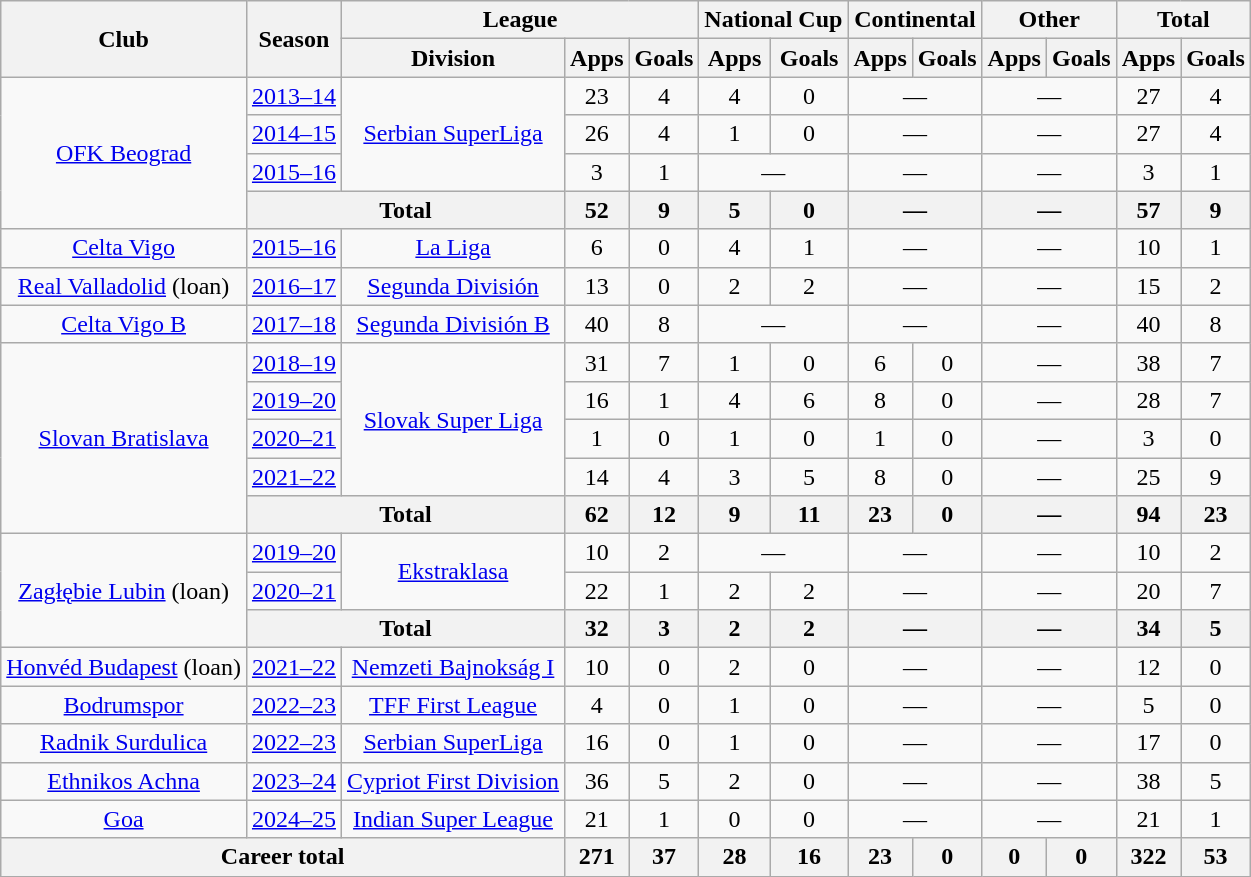<table class="wikitable" style="text-align:center">
<tr>
<th rowspan="2">Club</th>
<th rowspan="2">Season</th>
<th colspan="3">League</th>
<th colspan="2">National Cup</th>
<th colspan="2">Continental</th>
<th colspan="2">Other</th>
<th colspan="2">Total</th>
</tr>
<tr>
<th>Division</th>
<th>Apps</th>
<th>Goals</th>
<th>Apps</th>
<th>Goals</th>
<th>Apps</th>
<th>Goals</th>
<th>Apps</th>
<th>Goals</th>
<th>Apps</th>
<th>Goals</th>
</tr>
<tr>
<td rowspan="4"><a href='#'>OFK Beograd</a></td>
<td><a href='#'>2013–14</a></td>
<td rowspan="3"><a href='#'>Serbian SuperLiga</a></td>
<td>23</td>
<td>4</td>
<td>4</td>
<td>0</td>
<td colspan="2">—</td>
<td colspan="2">—</td>
<td>27</td>
<td>4</td>
</tr>
<tr>
<td><a href='#'>2014–15</a></td>
<td>26</td>
<td>4</td>
<td>1</td>
<td>0</td>
<td colspan="2">—</td>
<td colspan="2">—</td>
<td>27</td>
<td>4</td>
</tr>
<tr>
<td><a href='#'>2015–16</a></td>
<td>3</td>
<td>1</td>
<td colspan="2">—</td>
<td colspan="2">—</td>
<td colspan="2">—</td>
<td>3</td>
<td>1</td>
</tr>
<tr>
<th colspan="2">Total</th>
<th>52</th>
<th>9</th>
<th>5</th>
<th>0</th>
<th colspan="2">—</th>
<th colspan="2">—</th>
<th>57</th>
<th>9</th>
</tr>
<tr>
<td><a href='#'>Celta Vigo</a></td>
<td><a href='#'>2015–16</a></td>
<td><a href='#'>La Liga</a></td>
<td>6</td>
<td>0</td>
<td>4</td>
<td>1</td>
<td colspan="2">—</td>
<td colspan="2">—</td>
<td>10</td>
<td>1</td>
</tr>
<tr>
<td><a href='#'>Real Valladolid</a> (loan)</td>
<td><a href='#'>2016–17</a></td>
<td><a href='#'>Segunda División</a></td>
<td>13</td>
<td>0</td>
<td>2</td>
<td>2</td>
<td colspan="2">—</td>
<td colspan="2">—</td>
<td>15</td>
<td>2</td>
</tr>
<tr>
<td><a href='#'>Celta Vigo B</a></td>
<td><a href='#'>2017–18</a></td>
<td><a href='#'>Segunda División B</a></td>
<td>40</td>
<td>8</td>
<td colspan="2">—</td>
<td colspan="2">—</td>
<td colspan="2">—</td>
<td>40</td>
<td>8</td>
</tr>
<tr>
<td rowspan="5"><a href='#'>Slovan Bratislava</a></td>
<td><a href='#'>2018–19</a></td>
<td rowspan="4"><a href='#'>Slovak Super Liga</a></td>
<td>31</td>
<td>7</td>
<td>1</td>
<td>0</td>
<td>6</td>
<td>0</td>
<td colspan="2">—</td>
<td>38</td>
<td>7</td>
</tr>
<tr>
<td><a href='#'>2019–20</a></td>
<td>16</td>
<td>1</td>
<td>4</td>
<td>6</td>
<td>8</td>
<td>0</td>
<td colspan="2">—</td>
<td>28</td>
<td>7</td>
</tr>
<tr>
<td><a href='#'>2020–21</a></td>
<td>1</td>
<td>0</td>
<td>1</td>
<td>0</td>
<td>1</td>
<td>0</td>
<td colspan="2">—</td>
<td>3</td>
<td>0</td>
</tr>
<tr>
<td><a href='#'>2021–22</a></td>
<td>14</td>
<td>4</td>
<td>3</td>
<td>5</td>
<td>8</td>
<td>0</td>
<td colspan="2">—</td>
<td>25</td>
<td>9</td>
</tr>
<tr>
<th colspan="2">Total</th>
<th>62</th>
<th>12</th>
<th>9</th>
<th>11</th>
<th>23</th>
<th>0</th>
<th colspan="2">—</th>
<th>94</th>
<th>23</th>
</tr>
<tr>
<td rowspan="3"><a href='#'>Zagłębie Lubin</a> (loan)</td>
<td><a href='#'>2019–20</a></td>
<td rowspan="2"><a href='#'>Ekstraklasa</a></td>
<td>10</td>
<td>2</td>
<td colspan="2">—</td>
<td colspan="2">—</td>
<td colspan="2">—</td>
<td>10</td>
<td>2</td>
</tr>
<tr>
<td><a href='#'>2020–21</a></td>
<td>22</td>
<td>1</td>
<td>2</td>
<td>2</td>
<td colspan="2">—</td>
<td colspan="2">—</td>
<td>20</td>
<td>7</td>
</tr>
<tr>
<th colspan="2">Total</th>
<th>32</th>
<th>3</th>
<th>2</th>
<th>2</th>
<th colspan="2">—</th>
<th colspan="2">—</th>
<th>34</th>
<th>5</th>
</tr>
<tr>
<td><a href='#'>Honvéd Budapest</a> (loan)</td>
<td><a href='#'>2021–22</a></td>
<td><a href='#'>Nemzeti Bajnokság I</a></td>
<td>10</td>
<td>0</td>
<td>2</td>
<td>0</td>
<td colspan="2">—</td>
<td colspan="2">—</td>
<td>12</td>
<td>0</td>
</tr>
<tr>
<td><a href='#'>Bodrumspor</a></td>
<td><a href='#'>2022–23</a></td>
<td><a href='#'>TFF First League</a></td>
<td>4</td>
<td>0</td>
<td>1</td>
<td>0</td>
<td colspan="2">—</td>
<td colspan="2">—</td>
<td>5</td>
<td>0</td>
</tr>
<tr>
<td><a href='#'>Radnik Surdulica</a></td>
<td><a href='#'>2022–23</a></td>
<td><a href='#'>Serbian SuperLiga</a></td>
<td>16</td>
<td>0</td>
<td>1</td>
<td>0</td>
<td colspan="2">—</td>
<td colspan="2">—</td>
<td>17</td>
<td>0</td>
</tr>
<tr>
<td><a href='#'>Ethnikos Achna</a></td>
<td><a href='#'>2023–24</a></td>
<td><a href='#'>Cypriot First Division</a></td>
<td>36</td>
<td>5</td>
<td>2</td>
<td>0</td>
<td colspan="2">—</td>
<td colspan="2">—</td>
<td>38</td>
<td>5</td>
</tr>
<tr>
<td><a href='#'>Goa</a></td>
<td><a href='#'>2024–25</a></td>
<td><a href='#'>Indian Super League</a></td>
<td>21</td>
<td>1</td>
<td>0</td>
<td>0</td>
<td colspan="2">—</td>
<td colspan="2">—</td>
<td>21</td>
<td>1</td>
</tr>
<tr>
<th colspan="3">Career total</th>
<th>271</th>
<th>37</th>
<th>28</th>
<th>16</th>
<th>23</th>
<th>0</th>
<th>0</th>
<th>0</th>
<th>322</th>
<th>53</th>
</tr>
</table>
